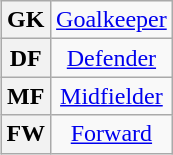<table class="wikitable plainrowheaders" style="text-align:center;margin-left:1em;float:right">
<tr>
<th>GK</th>
<td><a href='#'>Goalkeeper</a></td>
</tr>
<tr>
<th>DF</th>
<td><a href='#'>Defender</a></td>
</tr>
<tr>
<th>MF</th>
<td><a href='#'>Midfielder</a></td>
</tr>
<tr>
<th>FW</th>
<td><a href='#'>Forward</a></td>
</tr>
</table>
